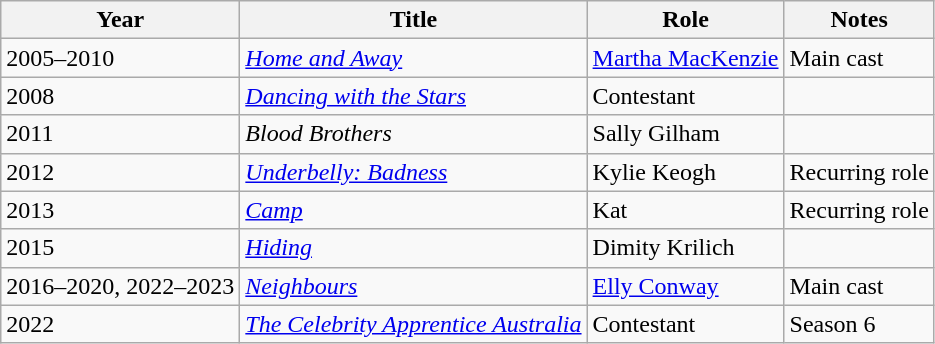<table class="wikitable sortable">
<tr>
<th>Year</th>
<th>Title</th>
<th>Role</th>
<th class="unsortable">Notes</th>
</tr>
<tr>
<td>2005–2010</td>
<td><em><a href='#'>Home and Away</a></em></td>
<td><a href='#'>Martha MacKenzie</a></td>
<td>Main cast</td>
</tr>
<tr>
<td>2008</td>
<td><em><a href='#'>Dancing with the Stars</a></em></td>
<td>Contestant</td>
<td></td>
</tr>
<tr>
<td>2011</td>
<td><em>Blood Brothers</em></td>
<td>Sally Gilham</td>
<td></td>
</tr>
<tr>
<td>2012</td>
<td><em><a href='#'>Underbelly: Badness</a></em></td>
<td>Kylie Keogh</td>
<td>Recurring role</td>
</tr>
<tr>
<td>2013</td>
<td><em><a href='#'>Camp</a></em></td>
<td>Kat</td>
<td>Recurring role</td>
</tr>
<tr>
<td>2015</td>
<td><em><a href='#'>Hiding</a></em></td>
<td>Dimity Krilich</td>
<td></td>
</tr>
<tr>
<td>2016–2020, 2022–2023</td>
<td><em><a href='#'>Neighbours</a></em></td>
<td><a href='#'>Elly Conway</a></td>
<td>Main cast</td>
</tr>
<tr>
<td>2022</td>
<td><em><a href='#'>The Celebrity Apprentice Australia</a></em></td>
<td>Contestant</td>
<td>Season 6</td>
</tr>
</table>
